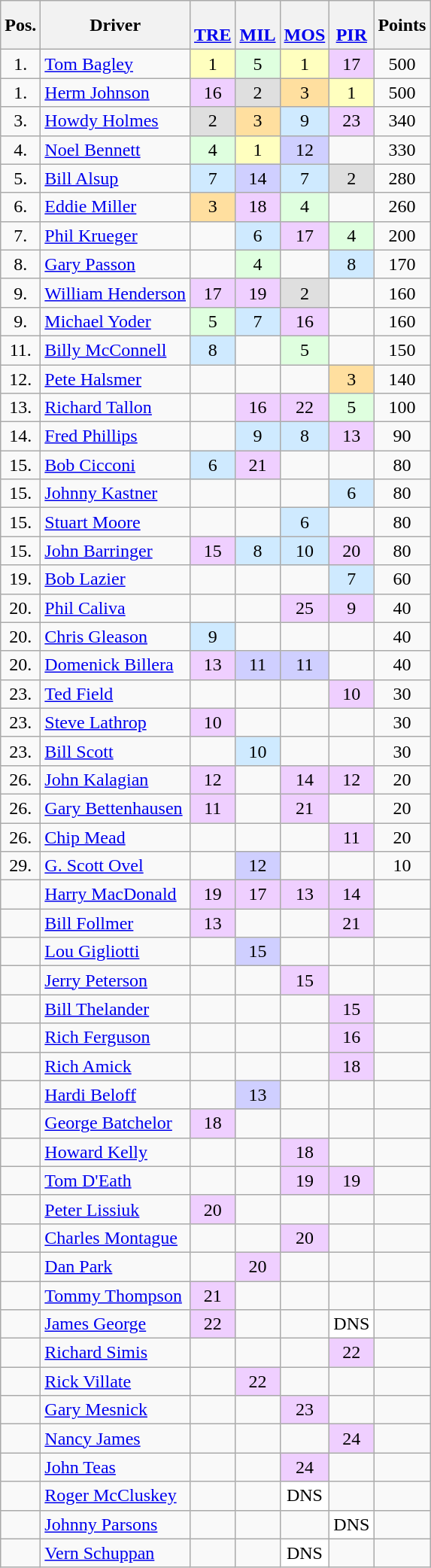<table style="text-align: center" class="wikitable">
<tr>
<th>Pos.</th>
<th>Driver</th>
<th> <br> <a href='#'>TRE</a></th>
<th> <br> <a href='#'>MIL</a></th>
<th> <br> <a href='#'>MOS</a></th>
<th> <br> <a href='#'>PIR</a></th>
<th>Points</th>
</tr>
<tr>
<td>1.</td>
<td align=left> <a href='#'>Tom Bagley</a></td>
<td style="background:#FFFFBF;">1</td>
<td style="background:#DFFFDF;">5</td>
<td style="background:#FFFFBF;">1</td>
<td style="background:#EFCFFF;">17</td>
<td>500</td>
</tr>
<tr>
<td>1.</td>
<td align=left> <a href='#'>Herm Johnson</a></td>
<td style="background:#EFCFFF;">16</td>
<td style="background:#DFDFDF;">2</td>
<td style="background:#FFDF9F;">3</td>
<td style="background:#FFFFBF;">1</td>
<td>500</td>
</tr>
<tr>
<td>3.</td>
<td align=left> <a href='#'>Howdy Holmes</a></td>
<td style="background:#DFDFDF;">2</td>
<td style="background:#FFDF9F;">3</td>
<td style="background:#CFEAFF;">9</td>
<td style="background:#EFCFFF;">23</td>
<td>340</td>
</tr>
<tr>
<td>4.</td>
<td align=left> <a href='#'>Noel Bennett</a></td>
<td style="background:#DFFFDF;">4</td>
<td style="background:#FFFFBF;">1</td>
<td style="background:#CFCFFF;">12</td>
<td></td>
<td>330</td>
</tr>
<tr>
<td>5.</td>
<td align=left> <a href='#'>Bill Alsup</a></td>
<td style="background:#CFEAFF;">7</td>
<td style="background:#CFCFFF;">14</td>
<td style="background:#CFEAFF;">7</td>
<td style="background:#DFDFDF;">2</td>
<td>280</td>
</tr>
<tr>
<td>6.</td>
<td align=left> <a href='#'>Eddie Miller</a></td>
<td style="background:#FFDF9F;">3</td>
<td style="background:#EFCFFF;">18</td>
<td style="background:#DFFFDF;">4</td>
<td></td>
<td>260</td>
</tr>
<tr>
<td>7.</td>
<td align=left> <a href='#'>Phil Krueger</a></td>
<td></td>
<td style="background:#CFEAFF;">6</td>
<td style="background:#EFCFFF;">17</td>
<td style="background:#DFFFDF;">4</td>
<td>200</td>
</tr>
<tr>
<td>8.</td>
<td align=left> <a href='#'>Gary Passon</a></td>
<td></td>
<td style="background:#DFFFDF;">4</td>
<td></td>
<td style="background:#CFEAFF;">8</td>
<td>170</td>
</tr>
<tr>
<td>9.</td>
<td align=left> <a href='#'>William Henderson</a></td>
<td style="background:#EFCFFF;">17</td>
<td style="background:#EFCFFF;">19</td>
<td style="background:#DFDFDF;">2</td>
<td></td>
<td>160</td>
</tr>
<tr>
<td>9.</td>
<td align=left> <a href='#'>Michael Yoder</a></td>
<td style="background:#DFFFDF;">5</td>
<td style="background:#CFEAFF;">7</td>
<td style="background:#EFCFFF;">16</td>
<td></td>
<td>160</td>
</tr>
<tr>
<td>11.</td>
<td align=left> <a href='#'>Billy McConnell</a></td>
<td style="background:#CFEAFF;">8</td>
<td></td>
<td style="background:#DFFFDF;">5</td>
<td></td>
<td>150</td>
</tr>
<tr>
<td>12.</td>
<td align=left> <a href='#'>Pete Halsmer</a></td>
<td></td>
<td></td>
<td></td>
<td style="background:#FFDF9F;">3</td>
<td>140</td>
</tr>
<tr>
<td>13.</td>
<td align=left> <a href='#'>Richard Tallon</a></td>
<td></td>
<td style="background:#EFCFFF;">16</td>
<td style="background:#EFCFFF;">22</td>
<td style="background:#DFFFDF;">5</td>
<td>100</td>
</tr>
<tr>
<td>14.</td>
<td align=left> <a href='#'>Fred Phillips</a></td>
<td></td>
<td style="background:#CFEAFF;">9</td>
<td style="background:#CFEAFF;">8</td>
<td style="background:#EFCFFF;">13</td>
<td>90</td>
</tr>
<tr>
<td>15.</td>
<td align=left> <a href='#'>Bob Cicconi</a></td>
<td style="background:#CFEAFF;">6</td>
<td style="background:#EFCFFF;">21</td>
<td></td>
<td></td>
<td>80</td>
</tr>
<tr>
<td>15.</td>
<td align=left> <a href='#'>Johnny Kastner</a></td>
<td></td>
<td></td>
<td></td>
<td style="background:#CFEAFF;">6</td>
<td>80</td>
</tr>
<tr>
<td>15.</td>
<td align=left> <a href='#'>Stuart Moore</a></td>
<td></td>
<td></td>
<td style="background:#CFEAFF;">6</td>
<td></td>
<td>80</td>
</tr>
<tr>
<td>15.</td>
<td align=left> <a href='#'>John Barringer</a></td>
<td style="background:#EFCFFF;">15</td>
<td style="background:#CFEAFF;">8</td>
<td style="background:#CFEAFF;">10</td>
<td style="background:#EFCFFF;">20</td>
<td>80</td>
</tr>
<tr>
<td>19.</td>
<td align=left> <a href='#'>Bob Lazier</a></td>
<td></td>
<td></td>
<td></td>
<td style="background:#CFEAFF;">7</td>
<td>60</td>
</tr>
<tr>
<td>20.</td>
<td align=left> <a href='#'>Phil Caliva</a></td>
<td></td>
<td></td>
<td style="background:#EFCFFF;">25</td>
<td style="background:#EFCFFF;">9</td>
<td>40</td>
</tr>
<tr>
<td>20.</td>
<td align=left> <a href='#'>Chris Gleason</a></td>
<td style="background:#CFEAFF;">9</td>
<td></td>
<td></td>
<td></td>
<td>40</td>
</tr>
<tr>
<td>20.</td>
<td align=left> <a href='#'>Domenick Billera</a></td>
<td style="background:#EFCFFF;">13</td>
<td style="background:#CFCFFF;">11</td>
<td style="background:#CFCFFF;">11</td>
<td></td>
<td>40</td>
</tr>
<tr>
<td>23.</td>
<td align=left> <a href='#'>Ted Field</a></td>
<td></td>
<td></td>
<td></td>
<td style="background:#EFCFFF;">10</td>
<td>30</td>
</tr>
<tr>
<td>23.</td>
<td align=left> <a href='#'>Steve Lathrop</a></td>
<td style="background:#EFCFFF;">10</td>
<td></td>
<td></td>
<td></td>
<td>30</td>
</tr>
<tr>
<td>23.</td>
<td align=left> <a href='#'>Bill Scott</a></td>
<td></td>
<td style="background:#CFEAFF;">10</td>
<td></td>
<td></td>
<td>30</td>
</tr>
<tr>
<td>26.</td>
<td align=left> <a href='#'>John Kalagian</a></td>
<td style="background:#EFCFFF;">12</td>
<td></td>
<td style="background:#EFCFFF;">14</td>
<td style="background:#EFCFFF;">12</td>
<td>20</td>
</tr>
<tr>
<td>26.</td>
<td align=left> <a href='#'>Gary Bettenhausen</a></td>
<td style="background:#EFCFFF;">11</td>
<td></td>
<td style="background:#EFCFFF;">21</td>
<td></td>
<td>20</td>
</tr>
<tr>
<td>26.</td>
<td align=left> <a href='#'>Chip Mead</a></td>
<td></td>
<td></td>
<td></td>
<td style="background:#EFCFFF;">11</td>
<td>20</td>
</tr>
<tr>
<td>29.</td>
<td align=left> <a href='#'>G. Scott Ovel</a></td>
<td></td>
<td style="background:#CFCFFF;">12</td>
<td></td>
<td></td>
<td>10</td>
</tr>
<tr>
<td></td>
<td align=left> <a href='#'>Harry MacDonald</a></td>
<td style="background:#EFCFFF;">19</td>
<td style="background:#EFCFFF;">17</td>
<td style="background:#EFCFFF;">13</td>
<td style="background:#EFCFFF;">14</td>
<td></td>
</tr>
<tr>
<td></td>
<td align=left> <a href='#'>Bill Follmer</a></td>
<td style="background:#EFCFFF;">13</td>
<td></td>
<td></td>
<td style="background:#EFCFFF;">21</td>
<td></td>
</tr>
<tr>
<td></td>
<td align=left> <a href='#'>Lou Gigliotti</a></td>
<td></td>
<td style="background:#CFCFFF;">15</td>
<td></td>
<td></td>
<td></td>
</tr>
<tr>
<td></td>
<td align=left> <a href='#'>Jerry Peterson</a></td>
<td></td>
<td></td>
<td style="background:#EFCFFF;">15</td>
<td></td>
<td></td>
</tr>
<tr>
<td></td>
<td align=left> <a href='#'>Bill Thelander</a></td>
<td></td>
<td></td>
<td></td>
<td style="background:#EFCFFF;">15</td>
<td></td>
</tr>
<tr>
<td></td>
<td align=left> <a href='#'>Rich Ferguson</a></td>
<td></td>
<td></td>
<td></td>
<td style="background:#EFCFFF;">16</td>
<td></td>
</tr>
<tr>
<td></td>
<td align=left> <a href='#'>Rich Amick</a></td>
<td></td>
<td></td>
<td></td>
<td style="background:#EFCFFF;">18</td>
<td></td>
</tr>
<tr>
<td></td>
<td align=left> <a href='#'>Hardi Beloff</a></td>
<td></td>
<td style="background:#CFCFFF;">13</td>
<td></td>
<td></td>
<td></td>
</tr>
<tr>
<td></td>
<td align=left> <a href='#'>George Batchelor</a></td>
<td style="background:#EFCFFF;">18</td>
<td></td>
<td></td>
<td></td>
<td></td>
</tr>
<tr>
<td></td>
<td align=left> <a href='#'>Howard Kelly</a></td>
<td></td>
<td></td>
<td style="background:#EFCFFF;">18</td>
<td></td>
<td></td>
</tr>
<tr>
<td></td>
<td align=left> <a href='#'>Tom D'Eath</a></td>
<td></td>
<td></td>
<td style="background:#EFCFFF;">19</td>
<td style="background:#EFCFFF;">19</td>
<td></td>
</tr>
<tr>
<td></td>
<td align=left> <a href='#'>Peter Lissiuk</a></td>
<td style="background:#EFCFFF;">20</td>
<td></td>
<td></td>
<td></td>
<td></td>
</tr>
<tr>
<td></td>
<td align=left> <a href='#'>Charles Montague</a></td>
<td></td>
<td></td>
<td style="background:#EFCFFF;">20</td>
<td></td>
<td></td>
</tr>
<tr>
<td></td>
<td align=left> <a href='#'>Dan Park</a></td>
<td></td>
<td style="background:#EFCFFF;">20</td>
<td></td>
<td></td>
<td></td>
</tr>
<tr>
<td></td>
<td align=left> <a href='#'>Tommy Thompson</a></td>
<td style="background:#EFCFFF;">21</td>
<td></td>
<td></td>
<td></td>
<td></td>
</tr>
<tr>
<td></td>
<td align=left> <a href='#'>James George</a></td>
<td style="background:#EFCFFF;">22</td>
<td></td>
<td></td>
<td style="background:#FFFFFF;">DNS</td>
<td></td>
</tr>
<tr>
<td></td>
<td align=left> <a href='#'>Richard Simis</a></td>
<td></td>
<td></td>
<td></td>
<td style="background:#EFCFFF;">22</td>
<td></td>
</tr>
<tr>
<td></td>
<td align=left> <a href='#'>Rick Villate</a></td>
<td></td>
<td style="background:#EFCFFF;">22</td>
<td></td>
<td></td>
<td></td>
</tr>
<tr>
<td></td>
<td align=left> <a href='#'>Gary Mesnick</a></td>
<td></td>
<td></td>
<td style="background:#EFCFFF;">23</td>
<td></td>
<td></td>
</tr>
<tr>
<td></td>
<td align=left> <a href='#'>Nancy James</a></td>
<td></td>
<td></td>
<td></td>
<td style="background:#EFCFFF;">24</td>
<td></td>
</tr>
<tr>
<td></td>
<td align=left> <a href='#'>John Teas</a></td>
<td></td>
<td></td>
<td style="background:#EFCFFF;">24</td>
<td></td>
<td></td>
</tr>
<tr>
<td></td>
<td align=left> <a href='#'>Roger McCluskey</a></td>
<td></td>
<td></td>
<td style="background:#FFFFFF;">DNS</td>
<td></td>
<td></td>
</tr>
<tr>
<td></td>
<td align=left> <a href='#'>Johnny Parsons</a></td>
<td></td>
<td></td>
<td></td>
<td style="background:#FFFFFF;">DNS</td>
<td></td>
</tr>
<tr>
<td></td>
<td align=left> <a href='#'>Vern Schuppan</a></td>
<td></td>
<td></td>
<td style="background:#FFFFFF;">DNS</td>
<td></td>
<td></td>
</tr>
</table>
